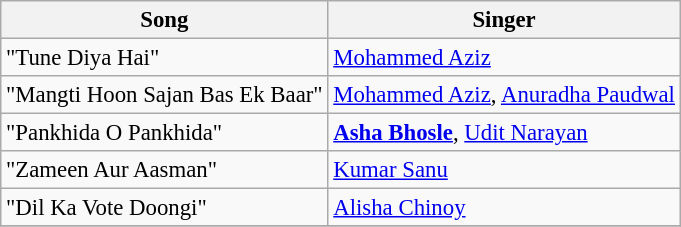<table class="wikitable" style="font-size:95%;">
<tr>
<th>Song</th>
<th>Singer</th>
</tr>
<tr>
<td>"Tune Diya Hai"</td>
<td><a href='#'>Mohammed Aziz</a></td>
</tr>
<tr>
<td>"Mangti Hoon Sajan Bas Ek Baar"</td>
<td><a href='#'>Mohammed Aziz</a>, <a href='#'>Anuradha Paudwal</a></td>
</tr>
<tr>
<td>"Pankhida O Pankhida"</td>
<td><strong><a href='#'>Asha Bhosle</a></strong>, <a href='#'>Udit Narayan</a></td>
</tr>
<tr>
<td>"Zameen Aur Aasman"</td>
<td><a href='#'>Kumar Sanu</a></td>
</tr>
<tr>
<td>"Dil Ka Vote Doongi"</td>
<td><a href='#'>Alisha Chinoy</a></td>
</tr>
<tr>
</tr>
</table>
